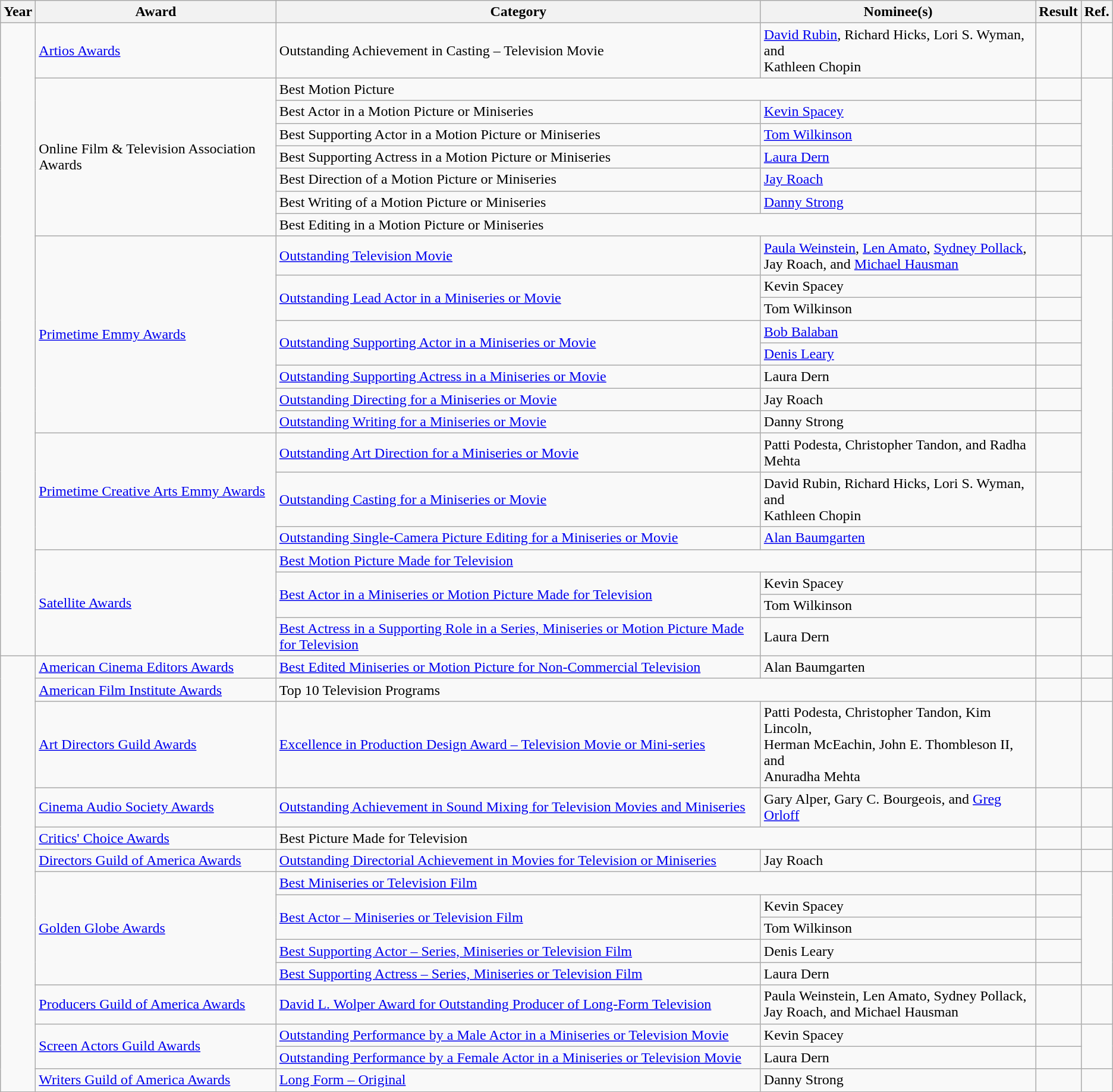<table class="wikitable sortable">
<tr>
<th>Year</th>
<th>Award</th>
<th>Category</th>
<th>Nominee(s)</th>
<th>Result</th>
<th>Ref.</th>
</tr>
<tr>
<td rowspan="23"></td>
<td><a href='#'>Artios Awards</a></td>
<td>Outstanding Achievement in Casting – Television Movie</td>
<td><a href='#'>David Rubin</a>, Richard Hicks, Lori S. Wyman, and <br> Kathleen Chopin</td>
<td></td>
<td align="center"></td>
</tr>
<tr>
<td rowspan="7">Online Film & Television Association Awards</td>
<td colspan="2">Best Motion Picture</td>
<td></td>
<td align="center" rowspan="7"></td>
</tr>
<tr>
<td>Best Actor in a Motion Picture or Miniseries</td>
<td><a href='#'>Kevin Spacey</a></td>
<td></td>
</tr>
<tr>
<td>Best Supporting Actor in a Motion Picture or Miniseries</td>
<td><a href='#'>Tom Wilkinson</a></td>
<td></td>
</tr>
<tr>
<td>Best Supporting Actress in a Motion Picture or Miniseries</td>
<td><a href='#'>Laura Dern</a></td>
<td></td>
</tr>
<tr>
<td>Best Direction of a Motion Picture or Miniseries</td>
<td><a href='#'>Jay Roach</a></td>
<td></td>
</tr>
<tr>
<td>Best Writing of a Motion Picture or Miniseries</td>
<td><a href='#'>Danny Strong</a></td>
<td></td>
</tr>
<tr>
<td colspan="2">Best Editing in a Motion Picture or Miniseries</td>
<td></td>
</tr>
<tr>
<td rowspan="8"><a href='#'>Primetime Emmy Awards</a></td>
<td><a href='#'>Outstanding Television Movie</a></td>
<td><a href='#'>Paula Weinstein</a>, <a href='#'>Len Amato</a>, <a href='#'>Sydney Pollack</a>, <br> Jay Roach, and <a href='#'>Michael Hausman</a></td>
<td></td>
<td align="center" rowspan="11"></td>
</tr>
<tr>
<td rowspan="2"><a href='#'>Outstanding Lead Actor in a Miniseries or Movie</a></td>
<td>Kevin Spacey</td>
<td></td>
</tr>
<tr>
<td>Tom Wilkinson</td>
<td></td>
</tr>
<tr>
<td rowspan="2"><a href='#'>Outstanding Supporting Actor in a Miniseries or Movie</a></td>
<td><a href='#'>Bob Balaban</a></td>
<td></td>
</tr>
<tr>
<td><a href='#'>Denis Leary</a></td>
<td></td>
</tr>
<tr>
<td><a href='#'>Outstanding Supporting Actress in a Miniseries or Movie</a></td>
<td>Laura Dern</td>
<td></td>
</tr>
<tr>
<td><a href='#'>Outstanding Directing for a Miniseries or Movie</a></td>
<td>Jay Roach</td>
<td></td>
</tr>
<tr>
<td><a href='#'>Outstanding Writing for a Miniseries or Movie</a></td>
<td>Danny Strong</td>
<td></td>
</tr>
<tr>
<td rowspan="3"><a href='#'>Primetime Creative Arts Emmy Awards</a></td>
<td><a href='#'>Outstanding Art Direction for a Miniseries or Movie</a></td>
<td>Patti Podesta, Christopher Tandon, and Radha Mehta</td>
<td></td>
</tr>
<tr>
<td><a href='#'>Outstanding Casting for a Miniseries or Movie</a></td>
<td>David Rubin, Richard Hicks, Lori S. Wyman, and <br> Kathleen Chopin</td>
<td></td>
</tr>
<tr>
<td><a href='#'>Outstanding Single-Camera Picture Editing for a Miniseries or Movie</a></td>
<td><a href='#'>Alan Baumgarten</a></td>
<td></td>
</tr>
<tr>
<td rowspan="4"><a href='#'>Satellite Awards</a></td>
<td colspan="2"><a href='#'>Best Motion Picture Made for Television</a></td>
<td></td>
<td align="center" rowspan="4"></td>
</tr>
<tr>
<td rowspan="2"><a href='#'>Best Actor in a Miniseries or Motion Picture Made for Television</a></td>
<td>Kevin Spacey</td>
<td></td>
</tr>
<tr>
<td>Tom Wilkinson</td>
<td></td>
</tr>
<tr>
<td><a href='#'>Best Actress in a Supporting Role in a Series, Miniseries or Motion Picture Made for Television</a></td>
<td>Laura Dern</td>
<td></td>
</tr>
<tr>
<td rowspan="15"></td>
<td><a href='#'>American Cinema Editors Awards</a></td>
<td><a href='#'>Best Edited Miniseries or Motion Picture for Non-Commercial Television</a></td>
<td>Alan Baumgarten</td>
<td></td>
<td align="center"></td>
</tr>
<tr>
<td><a href='#'>American Film Institute Awards</a></td>
<td colspan="2">Top 10 Television Programs</td>
<td></td>
<td align="center"></td>
</tr>
<tr>
<td><a href='#'>Art Directors Guild Awards</a></td>
<td><a href='#'>Excellence in Production Design Award – Television Movie or Mini-series</a></td>
<td>Patti Podesta, Christopher Tandon, Kim Lincoln, <br> Herman McEachin, John E. Thombleson II, and <br> Anuradha Mehta</td>
<td></td>
<td align="center"></td>
</tr>
<tr>
<td><a href='#'>Cinema Audio Society Awards</a></td>
<td><a href='#'>Outstanding Achievement in Sound Mixing for Television Movies and Miniseries</a></td>
<td>Gary Alper, Gary C. Bourgeois, and <a href='#'>Greg Orloff</a></td>
<td></td>
<td align="center"></td>
</tr>
<tr>
<td><a href='#'>Critics' Choice Awards</a></td>
<td colspan="2">Best Picture Made for Television</td>
<td></td>
<td align="center"></td>
</tr>
<tr>
<td><a href='#'>Directors Guild of America Awards</a></td>
<td><a href='#'>Outstanding Directorial Achievement in Movies for Television or Miniseries</a></td>
<td>Jay Roach</td>
<td></td>
<td align="center"></td>
</tr>
<tr>
<td rowspan="5"><a href='#'>Golden Globe Awards</a></td>
<td colspan="2"><a href='#'>Best Miniseries or Television Film</a></td>
<td></td>
<td align="center" rowspan="5"></td>
</tr>
<tr>
<td rowspan="2"><a href='#'>Best Actor – Miniseries or Television Film</a></td>
<td>Kevin Spacey</td>
<td></td>
</tr>
<tr>
<td>Tom Wilkinson</td>
<td></td>
</tr>
<tr>
<td><a href='#'>Best Supporting Actor – Series, Miniseries or Television Film</a></td>
<td>Denis Leary</td>
<td></td>
</tr>
<tr>
<td><a href='#'>Best Supporting Actress – Series, Miniseries or Television Film</a></td>
<td>Laura Dern</td>
<td></td>
</tr>
<tr>
<td><a href='#'>Producers Guild of America Awards</a></td>
<td><a href='#'>David L. Wolper Award for Outstanding Producer of Long-Form Television</a></td>
<td>Paula Weinstein, Len Amato, Sydney Pollack, <br> Jay Roach, and Michael Hausman</td>
<td></td>
<td align="center"></td>
</tr>
<tr>
<td rowspan="2"><a href='#'>Screen Actors Guild Awards</a></td>
<td><a href='#'>Outstanding Performance by a Male Actor in a Miniseries or Television Movie</a></td>
<td>Kevin Spacey</td>
<td></td>
<td align="center" rowspan="2"></td>
</tr>
<tr>
<td><a href='#'>Outstanding Performance by a Female Actor in a Miniseries or Television Movie</a></td>
<td>Laura Dern</td>
<td></td>
</tr>
<tr>
<td><a href='#'>Writers Guild of America Awards</a></td>
<td><a href='#'>Long Form – Original</a></td>
<td>Danny Strong</td>
<td></td>
<td align="center"></td>
</tr>
</table>
